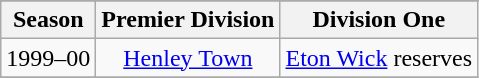<table class="wikitable" style="text-align: center">
<tr>
</tr>
<tr>
<th>Season</th>
<th>Premier Division</th>
<th>Division One</th>
</tr>
<tr>
<td>1999–00</td>
<td><a href='#'>Henley Town</a></td>
<td><a href='#'>Eton Wick</a> reserves</td>
</tr>
<tr>
</tr>
</table>
